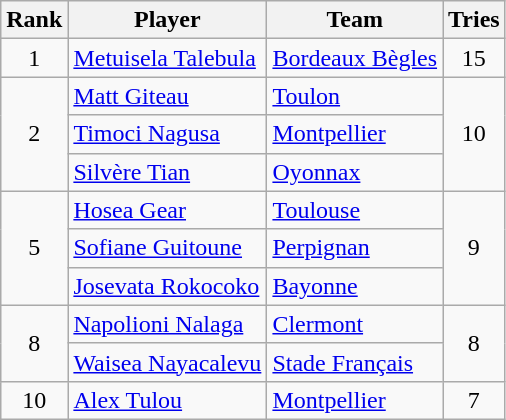<table class="wikitable">
<tr>
<th>Rank</th>
<th>Player</th>
<th>Team</th>
<th>Tries</th>
</tr>
<tr>
<td rowspan=1 align=center>1</td>
<td> <a href='#'>Metuisela Talebula</a></td>
<td><a href='#'>Bordeaux Bègles</a></td>
<td rowspan=1 align=center>15</td>
</tr>
<tr>
<td rowspan=3 align=center>2</td>
<td> <a href='#'>Matt Giteau</a></td>
<td><a href='#'>Toulon</a></td>
<td rowspan=3 align=center>10</td>
</tr>
<tr>
<td> <a href='#'>Timoci Nagusa</a></td>
<td><a href='#'>Montpellier</a></td>
</tr>
<tr>
<td> <a href='#'>Silvère Tian</a></td>
<td><a href='#'>Oyonnax</a></td>
</tr>
<tr>
<td rowspan=3 align=center>5</td>
<td> <a href='#'>Hosea Gear</a></td>
<td><a href='#'>Toulouse</a></td>
<td rowspan=3 align=center>9</td>
</tr>
<tr>
<td> <a href='#'>Sofiane Guitoune</a></td>
<td><a href='#'>Perpignan</a></td>
</tr>
<tr>
<td> <a href='#'>Josevata Rokocoko</a></td>
<td><a href='#'>Bayonne</a></td>
</tr>
<tr>
<td rowspan=2 align=center>8</td>
<td> <a href='#'>Napolioni Nalaga</a></td>
<td><a href='#'>Clermont</a></td>
<td rowspan=2 align=center>8</td>
</tr>
<tr>
<td> <a href='#'>Waisea Nayacalevu</a></td>
<td><a href='#'>Stade Français</a></td>
</tr>
<tr>
<td rowspan=1 align=center>10</td>
<td> <a href='#'>Alex Tulou</a></td>
<td><a href='#'>Montpellier</a></td>
<td rowspan=1 align=center>7</td>
</tr>
</table>
